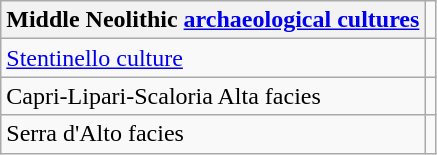<table class="wikitable">
<tr>
<th>Middle Neolithic <a href='#'>archaeological cultures</a></th>
</tr>
<tr>
<td><a href='#'>Stentinello culture</a></td>
<td></td>
</tr>
<tr>
<td>Capri-Lipari-Scaloria Alta facies</td>
<td></td>
</tr>
<tr>
<td>Serra d'Alto facies</td>
</tr>
</table>
